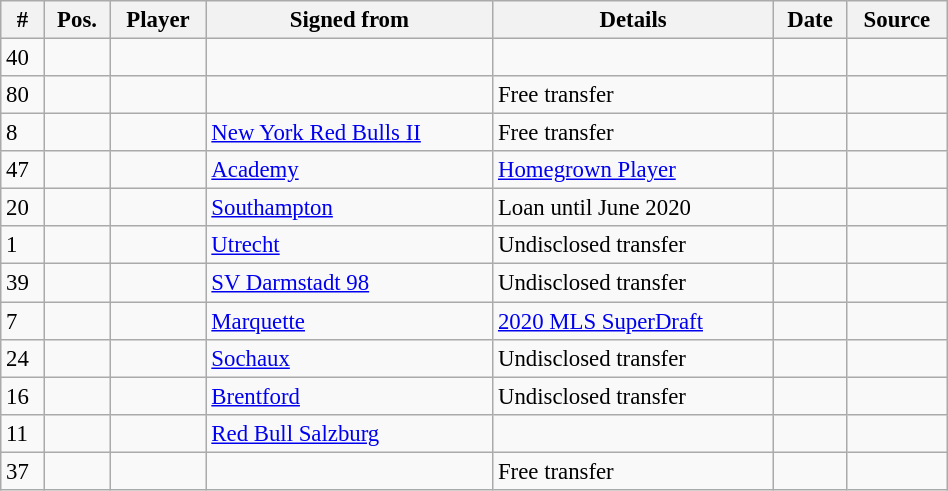<table class="wikitable sortable" style="width:50%; text-align:center; font-size:95%; text-align:left;">
<tr>
<th>#</th>
<th>Pos.</th>
<th>Player</th>
<th>Signed from</th>
<th>Details</th>
<th>Date</th>
<th>Source</th>
</tr>
<tr>
<td>40</td>
<td></td>
<td></td>
<td></td>
<td></td>
<td></td>
<td></td>
</tr>
<tr>
<td>80</td>
<td></td>
<td></td>
<td></td>
<td>Free transfer</td>
<td></td>
<td></td>
</tr>
<tr>
<td>8</td>
<td></td>
<td></td>
<td> <a href='#'>New York Red Bulls II</a></td>
<td>Free transfer</td>
<td></td>
<td></td>
</tr>
<tr>
<td>47</td>
<td></td>
<td></td>
<td><a href='#'>Academy</a></td>
<td><a href='#'>Homegrown Player</a></td>
<td></td>
<td></td>
</tr>
<tr>
<td>20</td>
<td></td>
<td></td>
<td> <a href='#'>Southampton</a></td>
<td>Loan until June 2020</td>
<td></td>
<td></td>
</tr>
<tr>
<td>1</td>
<td></td>
<td></td>
<td> <a href='#'>Utrecht</a></td>
<td>Undisclosed transfer</td>
<td></td>
<td></td>
</tr>
<tr>
<td>39</td>
<td></td>
<td></td>
<td> <a href='#'>SV Darmstadt 98</a></td>
<td>Undisclosed transfer</td>
<td></td>
<td></td>
</tr>
<tr>
<td>7</td>
<td></td>
<td></td>
<td> <a href='#'>Marquette</a></td>
<td><a href='#'>2020 MLS SuperDraft</a></td>
<td></td>
<td></td>
</tr>
<tr>
<td>24</td>
<td></td>
<td></td>
<td> <a href='#'>Sochaux</a></td>
<td>Undisclosed transfer</td>
<td></td>
<td></td>
</tr>
<tr>
<td>16</td>
<td></td>
<td></td>
<td> <a href='#'>Brentford</a></td>
<td>Undisclosed transfer</td>
<td></td>
<td></td>
</tr>
<tr>
<td>11</td>
<td></td>
<td></td>
<td> <a href='#'>Red Bull Salzburg</a></td>
<td></td>
<td></td>
<td></td>
</tr>
<tr>
<td>37</td>
<td></td>
<td></td>
<td></td>
<td>Free transfer</td>
<td></td>
<td></td>
</tr>
</table>
